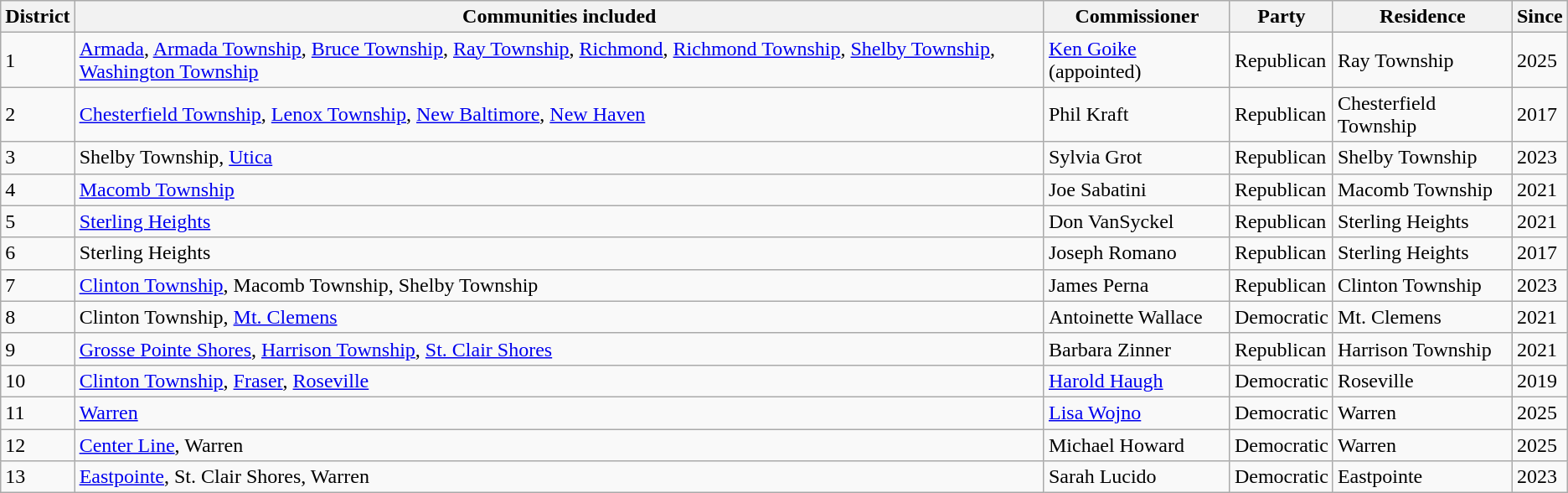<table class="sortable wikitable">
<tr>
<th>District</th>
<th>Communities included</th>
<th>Commissioner</th>
<th>Party</th>
<th>Residence</th>
<th>Since</th>
</tr>
<tr>
<td>1</td>
<td><a href='#'>Armada</a>, <a href='#'>Armada Township</a>, <a href='#'>Bruce Township</a>, <a href='#'>Ray Township</a>, <a href='#'>Richmond</a>, <a href='#'>Richmond Township</a>, <a href='#'>Shelby Township</a>, <a href='#'>Washington Township</a></td>
<td><a href='#'>Ken Goike</a> (appointed)</td>
<td>Republican</td>
<td>Ray Township</td>
<td>2025</td>
</tr>
<tr>
<td>2</td>
<td><a href='#'>Chesterfield Township</a>, <a href='#'>Lenox Township</a>, <a href='#'>New Baltimore</a>, <a href='#'>New Haven</a></td>
<td>Phil Kraft</td>
<td>Republican</td>
<td>Chesterfield Township</td>
<td>2017</td>
</tr>
<tr>
<td>3</td>
<td>Shelby Township, <a href='#'>Utica</a></td>
<td>Sylvia Grot</td>
<td>Republican</td>
<td>Shelby Township</td>
<td>2023</td>
</tr>
<tr>
<td>4</td>
<td><a href='#'>Macomb Township</a></td>
<td>Joe Sabatini</td>
<td>Republican</td>
<td>Macomb Township</td>
<td>2021</td>
</tr>
<tr>
<td>5</td>
<td><a href='#'>Sterling Heights</a></td>
<td>Don VanSyckel</td>
<td>Republican</td>
<td>Sterling Heights</td>
<td>2021</td>
</tr>
<tr>
<td>6</td>
<td>Sterling Heights</td>
<td>Joseph Romano</td>
<td>Republican</td>
<td>Sterling Heights</td>
<td>2017</td>
</tr>
<tr>
<td>7</td>
<td><a href='#'>Clinton Township</a>, Macomb Township, Shelby Township</td>
<td>James Perna</td>
<td>Republican</td>
<td>Clinton Township</td>
<td>2023</td>
</tr>
<tr>
<td>8</td>
<td>Clinton Township, <a href='#'>Mt. Clemens</a></td>
<td>Antoinette Wallace</td>
<td>Democratic</td>
<td>Mt. Clemens</td>
<td>2021</td>
</tr>
<tr>
<td>9</td>
<td><a href='#'>Grosse Pointe Shores</a>, <a href='#'>Harrison Township</a>, <a href='#'>St. Clair Shores</a></td>
<td>Barbara Zinner</td>
<td>Republican</td>
<td>Harrison Township</td>
<td>2021</td>
</tr>
<tr>
<td>10</td>
<td><a href='#'>Clinton Township</a>, <a href='#'>Fraser</a>, <a href='#'>Roseville</a></td>
<td><a href='#'>Harold Haugh</a></td>
<td>Democratic</td>
<td>Roseville</td>
<td>2019</td>
</tr>
<tr>
<td>11</td>
<td><a href='#'>Warren</a></td>
<td><a href='#'>Lisa Wojno</a></td>
<td>Democratic</td>
<td>Warren</td>
<td>2025</td>
</tr>
<tr>
<td>12</td>
<td><a href='#'>Center Line</a>, Warren</td>
<td>Michael Howard</td>
<td>Democratic</td>
<td>Warren</td>
<td>2025</td>
</tr>
<tr>
<td>13</td>
<td><a href='#'>Eastpointe</a>, St. Clair Shores, Warren</td>
<td>Sarah Lucido</td>
<td>Democratic</td>
<td>Eastpointe</td>
<td>2023</td>
</tr>
</table>
